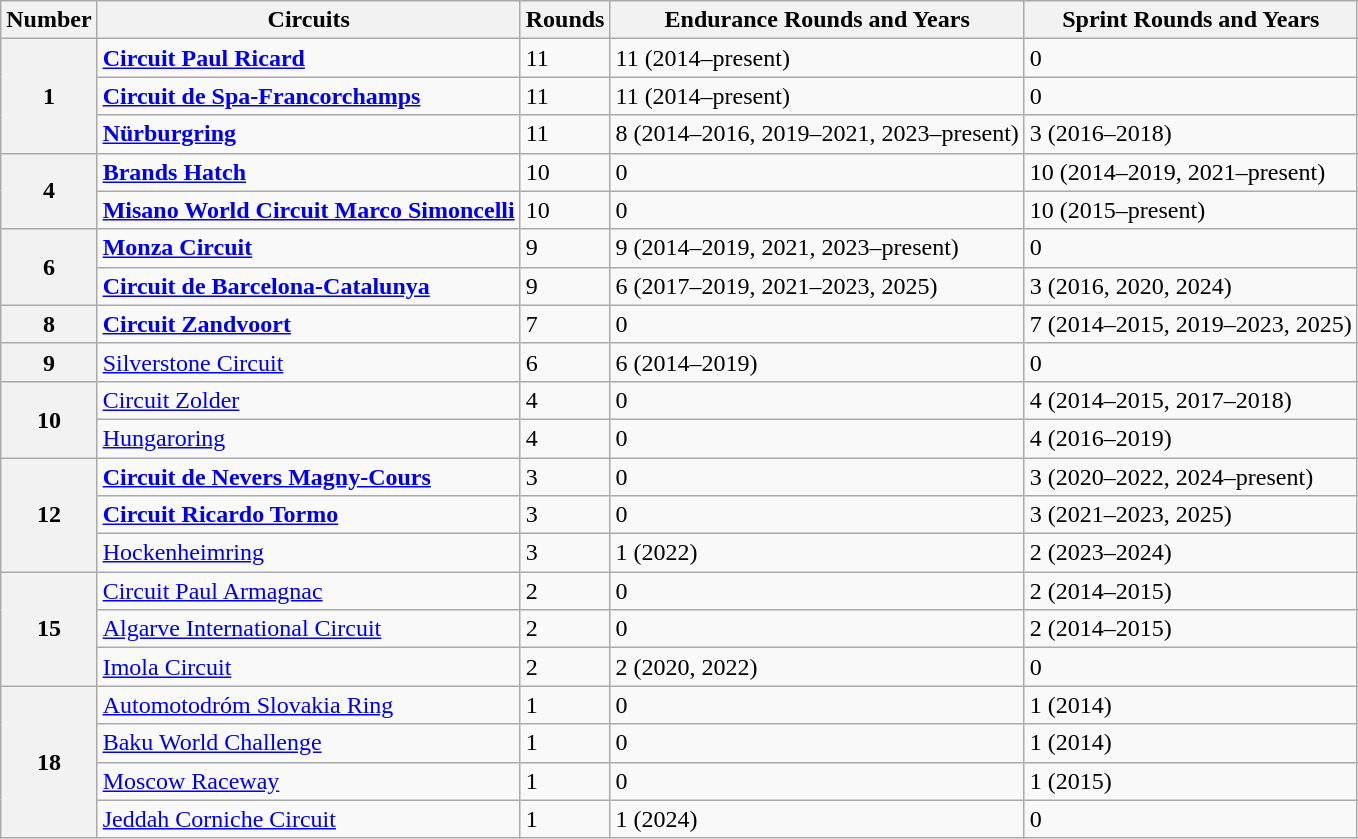<table class="wikitable" style="text-align=center">
<tr>
<th>Number</th>
<th>Circuits</th>
<th>Rounds</th>
<th>Endurance Rounds and Years</th>
<th>Sprint Rounds and Years</th>
</tr>
<tr>
<th rowspan=3>1</th>
<td> <strong><a href='#'>Circuit Paul Ricard</a></strong></td>
<td>11</td>
<td>11 (2014–present)</td>
<td>0</td>
</tr>
<tr>
<td> <strong><a href='#'>Circuit de Spa-Francorchamps</a></strong></td>
<td>11</td>
<td>11 (2014–present)</td>
<td>0</td>
</tr>
<tr>
<td> <strong><a href='#'>Nürburgring</a></strong></td>
<td>11</td>
<td>8 (2014–2016, 2019–2021, 2023–present)</td>
<td>3 (2016–2018)</td>
</tr>
<tr>
<th rowspan=2>4</th>
<td> <strong><a href='#'>Brands Hatch</a></strong></td>
<td>10</td>
<td>0</td>
<td>10 (2014–2019, 2021–present)</td>
</tr>
<tr>
<td> <strong><a href='#'>Misano World Circuit Marco Simoncelli</a></strong></td>
<td>10</td>
<td>0</td>
<td>10 (2015–present)</td>
</tr>
<tr>
<th rowspan=2>6</th>
<td> <strong><a href='#'>Monza Circuit</a></strong></td>
<td>9</td>
<td>9 (2014–2019, 2021, 2023–present)</td>
<td>0</td>
</tr>
<tr>
<td> <strong><a href='#'>Circuit de Barcelona-Catalunya</a></strong></td>
<td>9</td>
<td>6 (2017–2019, 2021–2023, 2025)</td>
<td>3 (2016, 2020, 2024)</td>
</tr>
<tr>
<th>8</th>
<td> <strong><a href='#'>Circuit Zandvoort</a></strong></td>
<td>7</td>
<td>0</td>
<td>7 (2014–2015, 2019–2023, 2025)</td>
</tr>
<tr>
<th>9</th>
<td> <a href='#'>Silverstone Circuit</a></td>
<td>6</td>
<td>6 (2014–2019)</td>
<td>0</td>
</tr>
<tr>
<th rowspan=2>10</th>
<td> <a href='#'>Circuit Zolder</a></td>
<td>4</td>
<td>0</td>
<td>4 (2014–2015, 2017–2018)</td>
</tr>
<tr>
<td> <a href='#'>Hungaroring</a></td>
<td>4</td>
<td>0</td>
<td>4 (2016–2019)</td>
</tr>
<tr>
<th rowspan="3">12</th>
<td> <strong><a href='#'>Circuit de Nevers Magny-Cours</a></strong></td>
<td>3</td>
<td>0</td>
<td>3 (2020–2022, 2024–present)</td>
</tr>
<tr>
<td> <strong><a href='#'>Circuit Ricardo Tormo</a></strong></td>
<td>3</td>
<td>0</td>
<td>3 (2021–2023, 2025)</td>
</tr>
<tr>
<td> <a href='#'>Hockenheimring</a></td>
<td>3</td>
<td>1 (2022)</td>
<td>2 (2023–2024)</td>
</tr>
<tr>
<th rowspan="3">15</th>
<td> <a href='#'>Circuit Paul Armagnac</a></td>
<td>2</td>
<td>0</td>
<td>2 (2014–2015)</td>
</tr>
<tr>
<td> <a href='#'>Algarve International Circuit</a></td>
<td>2</td>
<td>0</td>
<td>2 (2014–2015)</td>
</tr>
<tr>
<td> <a href='#'>Imola Circuit</a></td>
<td>2</td>
<td>2 (2020, 2022)</td>
<td>0</td>
</tr>
<tr>
<th rowspan="4">18</th>
<td> <a href='#'>Automotodróm Slovakia Ring</a></td>
<td>1</td>
<td>0</td>
<td>1 (2014)</td>
</tr>
<tr>
<td> <a href='#'>Baku World Challenge</a></td>
<td>1</td>
<td>0</td>
<td>1 (2014)</td>
</tr>
<tr>
<td> <a href='#'>Moscow Raceway</a></td>
<td>1</td>
<td>0</td>
<td>1 (2015)</td>
</tr>
<tr>
<td> <a href='#'>Jeddah Corniche Circuit</a></td>
<td>1</td>
<td>1 (2024)</td>
<td>0</td>
</tr>
</table>
